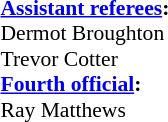<table style="width:100%;font-size:90%">
<tr>
<td><br><strong><a href='#'>Assistant referees</a>:</strong>
<br>Dermot Broughton
<br>Trevor Cotter
<br><strong><a href='#'>Fourth official</a>:</strong>
<br>Ray Matthews</td>
</tr>
</table>
